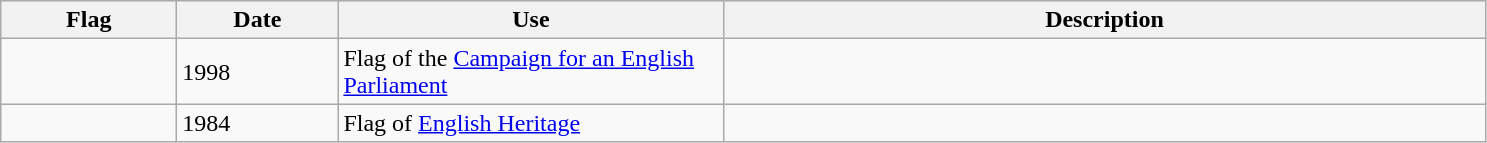<table class="wikitable">
<tr style="background:#efefef;">
<th style="width:110px;">Flag</th>
<th style="width:100px;">Date</th>
<th style="width:250px;">Use</th>
<th style="width:500px;">Description</th>
</tr>
<tr>
<td></td>
<td>1998</td>
<td>Flag of the <a href='#'>Campaign for an English Parliament</a></td>
<td></td>
</tr>
<tr>
<td></td>
<td>1984</td>
<td>Flag of <a href='#'>English Heritage</a></td>
<td></td>
</tr>
</table>
